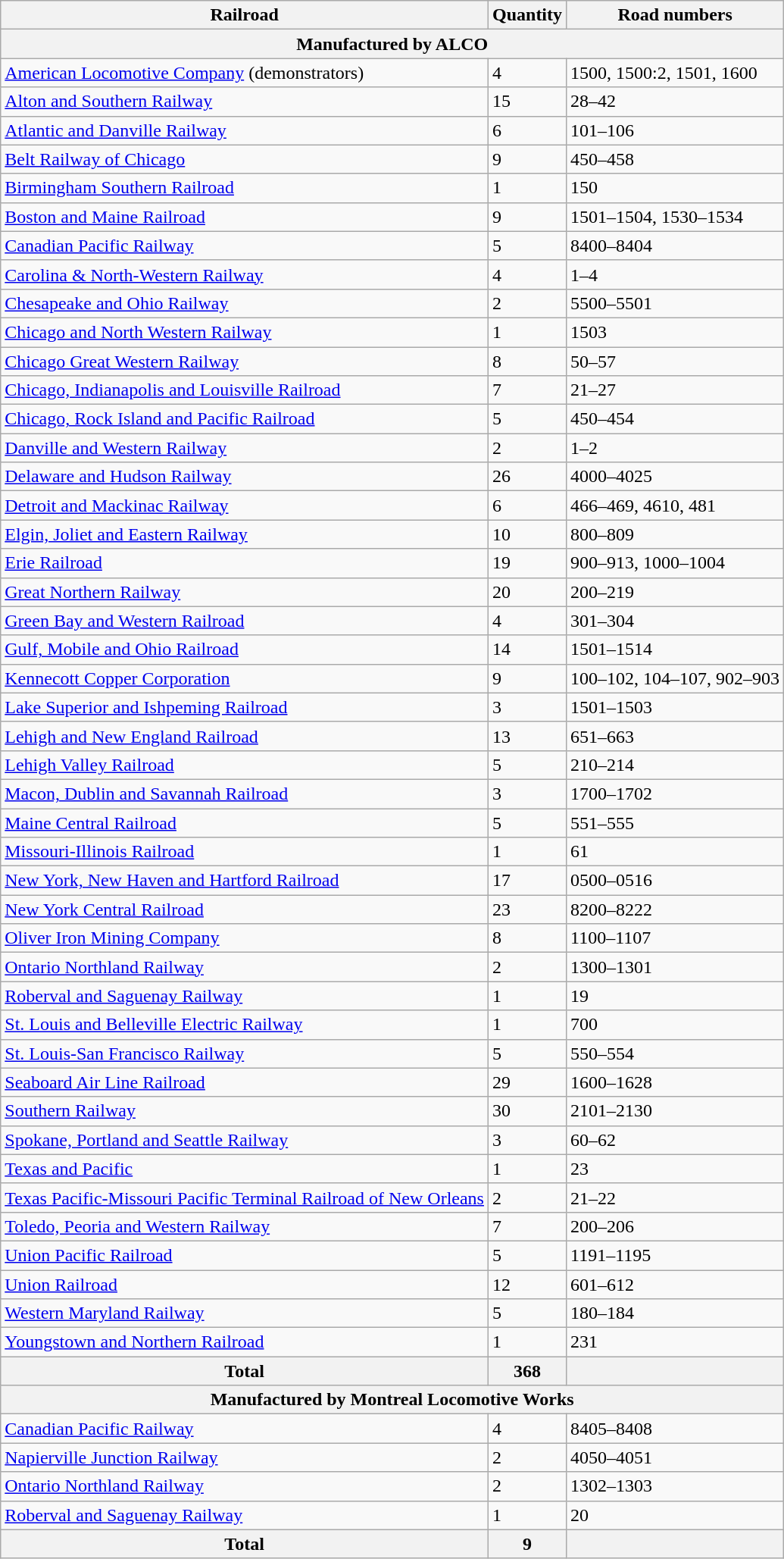<table class="wikitable">
<tr>
<th>Railroad</th>
<th>Quantity</th>
<th>Road numbers</th>
</tr>
<tr>
<th colspan="4">Manufactured by ALCO</th>
</tr>
<tr>
<td><a href='#'>American Locomotive Company</a> (demonstrators)</td>
<td>4</td>
<td>1500, 1500:2, 1501, 1600</td>
</tr>
<tr>
<td><a href='#'>Alton and Southern Railway</a></td>
<td>15</td>
<td>28–42</td>
</tr>
<tr>
<td><a href='#'>Atlantic and Danville Railway</a></td>
<td>6</td>
<td>101–106</td>
</tr>
<tr>
<td><a href='#'>Belt Railway of Chicago</a></td>
<td>9</td>
<td>450–458</td>
</tr>
<tr>
<td><a href='#'>Birmingham Southern Railroad</a></td>
<td>1</td>
<td>150</td>
</tr>
<tr>
<td><a href='#'>Boston and Maine Railroad</a></td>
<td>9</td>
<td>1501–1504, 1530–1534</td>
</tr>
<tr>
<td><a href='#'>Canadian Pacific Railway</a></td>
<td>5</td>
<td>8400–8404</td>
</tr>
<tr>
<td><a href='#'>Carolina & North-Western Railway</a></td>
<td>4</td>
<td>1–4</td>
</tr>
<tr>
<td><a href='#'>Chesapeake and Ohio Railway</a></td>
<td>2</td>
<td>5500–5501</td>
</tr>
<tr>
<td><a href='#'>Chicago and North Western Railway</a></td>
<td>1</td>
<td>1503</td>
</tr>
<tr>
<td><a href='#'>Chicago Great Western Railway</a></td>
<td>8</td>
<td>50–57</td>
</tr>
<tr>
<td><a href='#'>Chicago, Indianapolis and Louisville Railroad</a></td>
<td>7</td>
<td>21–27</td>
</tr>
<tr>
<td><a href='#'>Chicago, Rock Island and Pacific Railroad</a></td>
<td>5</td>
<td>450–454</td>
</tr>
<tr>
<td><a href='#'>Danville and Western Railway</a></td>
<td>2</td>
<td>1–2</td>
</tr>
<tr>
<td><a href='#'>Delaware and Hudson Railway</a></td>
<td>26</td>
<td>4000–4025</td>
</tr>
<tr>
<td><a href='#'>Detroit and Mackinac Railway</a></td>
<td>6</td>
<td>466–469, 4610, 481</td>
</tr>
<tr>
<td><a href='#'>Elgin, Joliet and Eastern Railway</a></td>
<td>10</td>
<td>800–809</td>
</tr>
<tr>
<td><a href='#'>Erie Railroad</a></td>
<td>19</td>
<td>900–913, 1000–1004</td>
</tr>
<tr>
<td><a href='#'>Great Northern Railway</a></td>
<td>20</td>
<td>200–219</td>
</tr>
<tr>
<td><a href='#'>Green Bay and Western Railroad</a></td>
<td>4</td>
<td>301–304</td>
</tr>
<tr>
<td><a href='#'>Gulf, Mobile and Ohio Railroad</a></td>
<td>14</td>
<td>1501–1514</td>
</tr>
<tr>
<td><a href='#'>Kennecott Copper Corporation</a></td>
<td>9</td>
<td>100–102, 104–107, 902–903</td>
</tr>
<tr>
<td><a href='#'>Lake Superior and Ishpeming Railroad</a></td>
<td>3</td>
<td>1501–1503</td>
</tr>
<tr>
<td><a href='#'>Lehigh and New England Railroad</a></td>
<td>13</td>
<td>651–663</td>
</tr>
<tr>
<td><a href='#'>Lehigh Valley Railroad</a></td>
<td>5</td>
<td>210–214</td>
</tr>
<tr>
<td><a href='#'>Macon, Dublin and Savannah Railroad</a></td>
<td>3</td>
<td>1700–1702</td>
</tr>
<tr>
<td><a href='#'>Maine Central Railroad</a></td>
<td>5</td>
<td>551–555</td>
</tr>
<tr>
<td><a href='#'>Missouri-Illinois Railroad</a></td>
<td>1</td>
<td>61</td>
</tr>
<tr>
<td><a href='#'>New York, New Haven and Hartford Railroad</a></td>
<td>17</td>
<td>0500–0516</td>
</tr>
<tr>
<td><a href='#'>New York Central Railroad</a></td>
<td>23</td>
<td>8200–8222</td>
</tr>
<tr>
<td><a href='#'>Oliver Iron Mining Company</a></td>
<td>8</td>
<td>1100–1107</td>
</tr>
<tr>
<td><a href='#'>Ontario Northland Railway</a></td>
<td>2</td>
<td>1300–1301</td>
</tr>
<tr>
<td><a href='#'>Roberval and Saguenay Railway</a></td>
<td>1</td>
<td>19</td>
</tr>
<tr>
<td><a href='#'>St. Louis and Belleville Electric Railway</a></td>
<td>1</td>
<td>700</td>
</tr>
<tr>
<td><a href='#'>St. Louis-San Francisco Railway</a></td>
<td>5</td>
<td>550–554</td>
</tr>
<tr>
<td><a href='#'>Seaboard Air Line Railroad</a></td>
<td>29</td>
<td>1600–1628</td>
</tr>
<tr>
<td><a href='#'>Southern Railway</a></td>
<td>30</td>
<td>2101–2130</td>
</tr>
<tr>
<td><a href='#'>Spokane, Portland and Seattle Railway</a></td>
<td>3</td>
<td>60–62</td>
</tr>
<tr>
<td><a href='#'>Texas and Pacific</a></td>
<td>1</td>
<td>23</td>
</tr>
<tr>
<td><a href='#'>Texas Pacific-Missouri Pacific Terminal Railroad of New Orleans</a></td>
<td>2</td>
<td>21–22</td>
</tr>
<tr>
<td><a href='#'>Toledo, Peoria and Western Railway</a></td>
<td>7</td>
<td>200–206</td>
</tr>
<tr>
<td><a href='#'>Union Pacific Railroad</a></td>
<td>5</td>
<td>1191–1195</td>
</tr>
<tr>
<td><a href='#'>Union Railroad</a></td>
<td>12</td>
<td>601–612</td>
</tr>
<tr>
<td><a href='#'>Western Maryland Railway</a></td>
<td>5</td>
<td>180–184</td>
</tr>
<tr>
<td><a href='#'>Youngstown and Northern Railroad</a></td>
<td>1</td>
<td>231</td>
</tr>
<tr>
<th>Total</th>
<th>368</th>
<th></th>
</tr>
<tr>
<th colspan="3">Manufactured by Montreal Locomotive Works</th>
</tr>
<tr>
<td><a href='#'>Canadian Pacific Railway</a></td>
<td>4</td>
<td>8405–8408</td>
</tr>
<tr>
<td><a href='#'>Napierville Junction Railway</a></td>
<td>2</td>
<td>4050–4051</td>
</tr>
<tr>
<td><a href='#'>Ontario Northland Railway</a></td>
<td>2</td>
<td>1302–1303</td>
</tr>
<tr>
<td><a href='#'>Roberval and Saguenay Railway</a></td>
<td>1</td>
<td>20</td>
</tr>
<tr>
<th>Total</th>
<th>9</th>
<th></th>
</tr>
</table>
